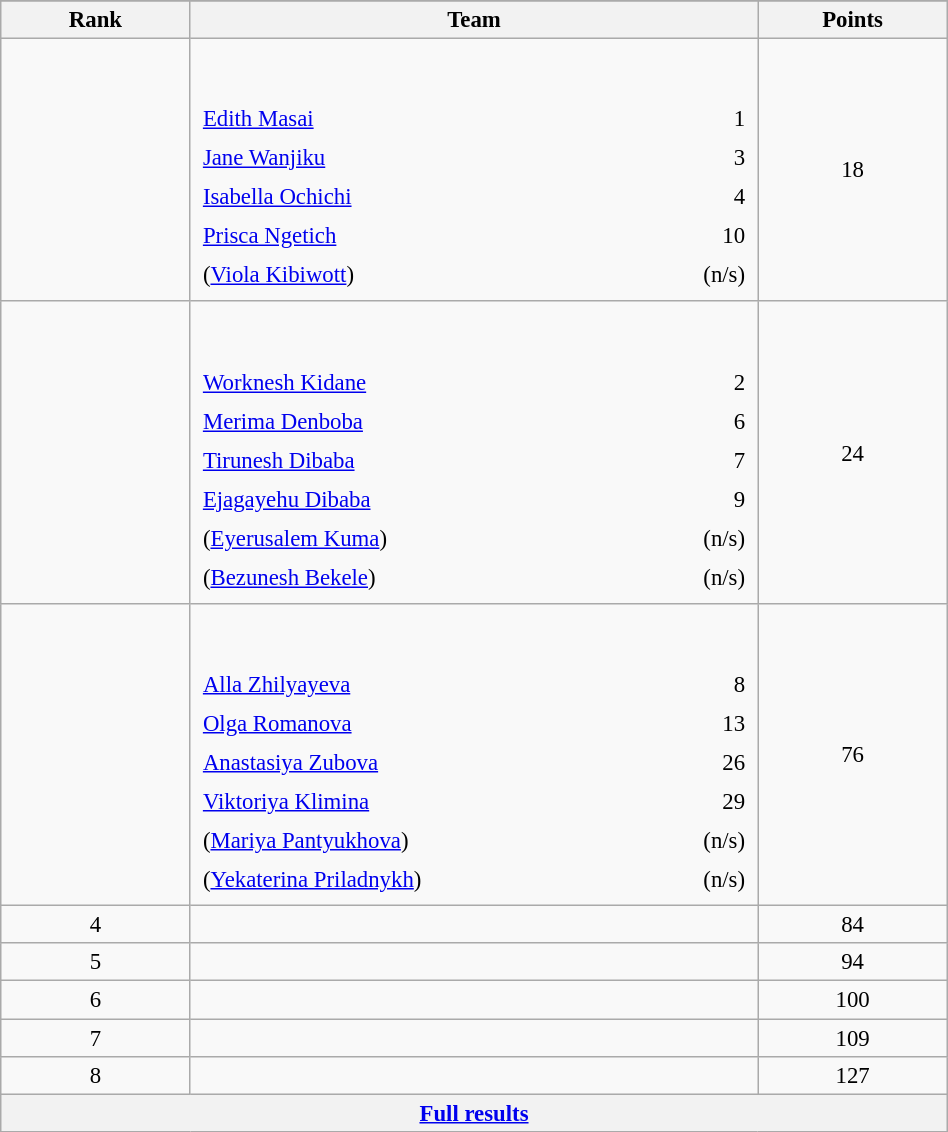<table class="wikitable sortable" style=" text-align:center; font-size:95%;" width="50%">
<tr>
</tr>
<tr>
<th width=10%>Rank</th>
<th width=30%>Team</th>
<th width=10%>Points</th>
</tr>
<tr>
<td align=center></td>
<td align=left> <br><br><table width=100%>
<tr>
<td align=left style="border:0"><a href='#'>Edith Masai</a></td>
<td align=right style="border:0">1</td>
</tr>
<tr>
<td align=left style="border:0"><a href='#'>Jane Wanjiku</a></td>
<td align=right style="border:0">3</td>
</tr>
<tr>
<td align=left style="border:0"><a href='#'>Isabella Ochichi</a></td>
<td align=right style="border:0">4</td>
</tr>
<tr>
<td align=left style="border:0"><a href='#'>Prisca Ngetich</a></td>
<td align=right style="border:0">10</td>
</tr>
<tr>
<td align=left style="border:0">(<a href='#'>Viola Kibiwott</a>)</td>
<td align=right style="border:0">(n/s)</td>
</tr>
</table>
</td>
<td>18</td>
</tr>
<tr>
<td align=center></td>
<td align=left> <br><br><table width=100%>
<tr>
<td align=left style="border:0"><a href='#'>Worknesh Kidane</a></td>
<td align=right style="border:0">2</td>
</tr>
<tr>
<td align=left style="border:0"><a href='#'>Merima Denboba</a></td>
<td align=right style="border:0">6</td>
</tr>
<tr>
<td align=left style="border:0"><a href='#'>Tirunesh Dibaba</a></td>
<td align=right style="border:0">7</td>
</tr>
<tr>
<td align=left style="border:0"><a href='#'>Ejagayehu Dibaba</a></td>
<td align=right style="border:0">9</td>
</tr>
<tr>
<td align=left style="border:0">(<a href='#'>Eyerusalem Kuma</a>)</td>
<td align=right style="border:0">(n/s)</td>
</tr>
<tr>
<td align=left style="border:0">(<a href='#'>Bezunesh Bekele</a>)</td>
<td align=right style="border:0">(n/s)</td>
</tr>
</table>
</td>
<td>24</td>
</tr>
<tr>
<td align=center></td>
<td align=left> <br><br><table width=100%>
<tr>
<td align=left style="border:0"><a href='#'>Alla Zhilyayeva</a></td>
<td align=right style="border:0">8</td>
</tr>
<tr>
<td align=left style="border:0"><a href='#'>Olga Romanova</a></td>
<td align=right style="border:0">13</td>
</tr>
<tr>
<td align=left style="border:0"><a href='#'>Anastasiya Zubova</a></td>
<td align=right style="border:0">26</td>
</tr>
<tr>
<td align=left style="border:0"><a href='#'>Viktoriya Klimina</a></td>
<td align=right style="border:0">29</td>
</tr>
<tr>
<td align=left style="border:0">(<a href='#'>Mariya Pantyukhova</a>)</td>
<td align=right style="border:0">(n/s)</td>
</tr>
<tr>
<td align=left style="border:0">(<a href='#'>Yekaterina Priladnykh</a>)</td>
<td align=right style="border:0">(n/s)</td>
</tr>
</table>
</td>
<td>76</td>
</tr>
<tr>
<td align=center>4</td>
<td align=left></td>
<td>84</td>
</tr>
<tr>
<td align=center>5</td>
<td align=left></td>
<td>94</td>
</tr>
<tr>
<td align=center>6</td>
<td align=left></td>
<td>100</td>
</tr>
<tr>
<td align=center>7</td>
<td align=left></td>
<td>109</td>
</tr>
<tr>
<td align=center>8</td>
<td align=left></td>
<td>127</td>
</tr>
<tr class="sortbottom">
<th colspan=3 align=center><a href='#'>Full results</a></th>
</tr>
</table>
